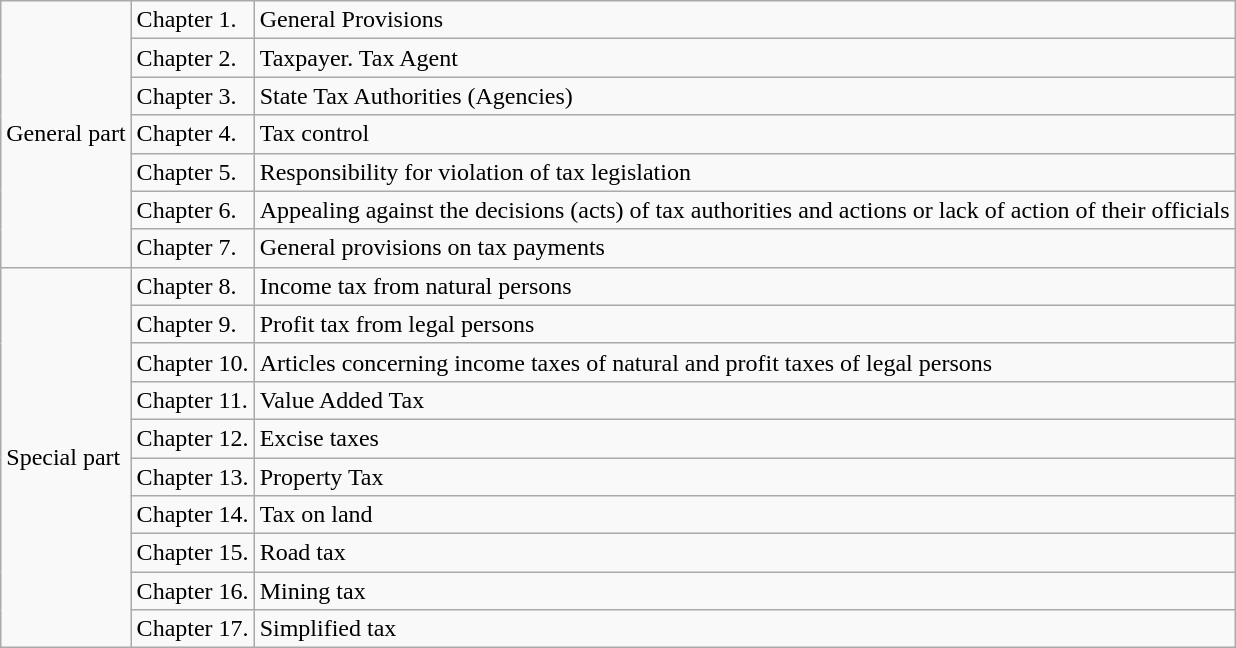<table class="wikitable">
<tr>
<td rowspan="7">General part</td>
<td>Chapter 1.</td>
<td>General Provisions</td>
</tr>
<tr>
<td>Chapter 2.</td>
<td>Taxpayer. Tax Agent</td>
</tr>
<tr>
<td>Chapter 3.</td>
<td>State Tax Authorities (Agencies)</td>
</tr>
<tr>
<td>Chapter 4.</td>
<td>Tax control</td>
</tr>
<tr>
<td>Chapter 5.</td>
<td>Responsibility for violation of tax legislation</td>
</tr>
<tr>
<td>Chapter 6.</td>
<td>Appealing against the decisions (acts) of tax authorities and actions or lack of action of their officials</td>
</tr>
<tr>
<td>Chapter 7.</td>
<td>General provisions on tax payments</td>
</tr>
<tr>
<td rowspan="10">Special part</td>
<td>Chapter 8.</td>
<td>Income tax from natural persons</td>
</tr>
<tr>
<td>Chapter 9.</td>
<td>Profit tax from legal persons</td>
</tr>
<tr>
<td>Chapter 10.</td>
<td>Articles concerning income taxes of natural and profit taxes of legal  persons</td>
</tr>
<tr>
<td>Chapter 11.</td>
<td>Value Added Tax</td>
</tr>
<tr>
<td>Chapter 12.</td>
<td>Excise taxes</td>
</tr>
<tr>
<td>Chapter 13.</td>
<td>Property Tax</td>
</tr>
<tr>
<td>Chapter 14.</td>
<td>Tax on land</td>
</tr>
<tr>
<td>Chapter 15.</td>
<td>Road tax</td>
</tr>
<tr>
<td>Chapter 16.</td>
<td>Mining tax</td>
</tr>
<tr>
<td>Chapter 17.</td>
<td>Simplified tax</td>
</tr>
</table>
